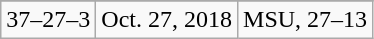<table class="wikitable">
<tr align="center">
</tr>
<tr align="center">
<td>37–27–3</td>
<td>Oct. 27, 2018</td>
<td>MSU, 27–13</td>
</tr>
</table>
